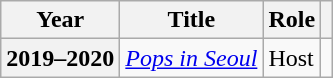<table class="wikitable plainrowheaders">
<tr>
<th scope="col">Year</th>
<th scope="col">Title</th>
<th scope="col">Role</th>
<th scope="col"></th>
</tr>
<tr>
<th scope="row">2019–2020</th>
<td><em><a href='#'>Pops in Seoul</a></em></td>
<td>Host</td>
<td style="text-align:center"></td>
</tr>
</table>
